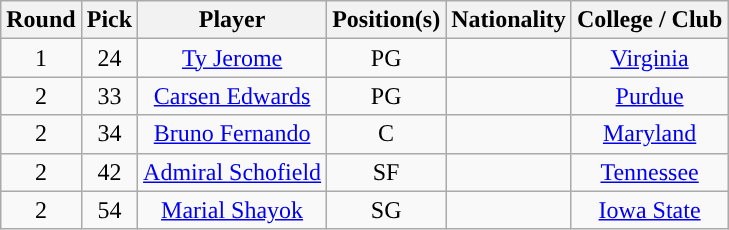<table class="wikitable sortable sortable">
<tr>
<th>Round</th>
<th>Pick</th>
<th>Player</th>
<th>Position(s)</th>
<th>Nationality</th>
<th>College / Club</th>
</tr>
<tr style="text-align: center">
<td>1</td>
<td>24</td>
<td><a href='#'>Ty Jerome</a></td>
<td>PG</td>
<td></td>
<td><a href='#'>Virginia</a></td>
</tr>
<tr style="text-align: center">
<td>2</td>
<td>33</td>
<td><a href='#'>Carsen Edwards</a></td>
<td>PG</td>
<td></td>
<td><a href='#'>Purdue</a></td>
</tr>
<tr style="text-align: center">
<td>2</td>
<td>34</td>
<td><a href='#'>Bruno Fernando</a></td>
<td>C</td>
<td></td>
<td><a href='#'>Maryland</a></td>
</tr>
<tr style="text-align: center">
<td>2</td>
<td>42</td>
<td><a href='#'>Admiral Schofield</a></td>
<td>SF</td>
<td></td>
<td><a href='#'>Tennessee</a></td>
</tr>
<tr style="text-align: center">
<td>2</td>
<td>54</td>
<td><a href='#'>Marial Shayok</a></td>
<td>SG</td>
<td></td>
<td><a href='#'>Iowa State</a></td>
</tr>
</table>
